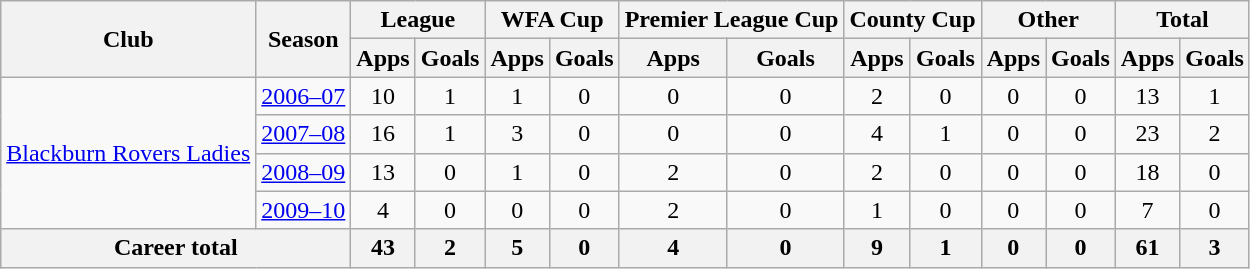<table class="wikitable" border="1" style="text-align: center;">
<tr>
<th rowspan="2">Club</th>
<th rowspan="2">Season</th>
<th colspan="2">League</th>
<th colspan="2">WFA Cup</th>
<th colspan="2">Premier League Cup</th>
<th colspan="2">County Cup</th>
<th colspan="2">Other</th>
<th colspan="2">Total</th>
</tr>
<tr>
<th>Apps</th>
<th>Goals</th>
<th>Apps</th>
<th>Goals</th>
<th>Apps</th>
<th>Goals</th>
<th>Apps</th>
<th>Goals</th>
<th>Apps</th>
<th>Goals</th>
<th>Apps</th>
<th>Goals</th>
</tr>
<tr>
<td rowspan="4" valign="center"><a href='#'>Blackburn Rovers Ladies</a></td>
<td><a href='#'>2006–07</a></td>
<td>10</td>
<td>1</td>
<td>1</td>
<td>0</td>
<td>0</td>
<td>0</td>
<td>2</td>
<td>0</td>
<td>0</td>
<td>0</td>
<td>13</td>
<td>1</td>
</tr>
<tr>
<td><a href='#'>2007–08</a></td>
<td>16</td>
<td>1</td>
<td>3</td>
<td>0</td>
<td>0</td>
<td>0</td>
<td>4</td>
<td>1</td>
<td>0</td>
<td>0</td>
<td>23</td>
<td>2</td>
</tr>
<tr>
<td><a href='#'>2008–09</a></td>
<td>13</td>
<td>0</td>
<td>1</td>
<td>0</td>
<td>2</td>
<td>0</td>
<td>2</td>
<td>0</td>
<td>0</td>
<td>0</td>
<td>18</td>
<td>0</td>
</tr>
<tr>
<td><a href='#'>2009–10</a></td>
<td>4</td>
<td>0</td>
<td>0</td>
<td>0</td>
<td>2</td>
<td>0</td>
<td>1</td>
<td>0</td>
<td>0</td>
<td>0</td>
<td>7</td>
<td>0</td>
</tr>
<tr>
<th colspan="2">Career total</th>
<th>43</th>
<th>2</th>
<th>5</th>
<th>0</th>
<th>4</th>
<th>0</th>
<th>9</th>
<th>1</th>
<th>0</th>
<th>0</th>
<th>61</th>
<th>3</th>
</tr>
</table>
